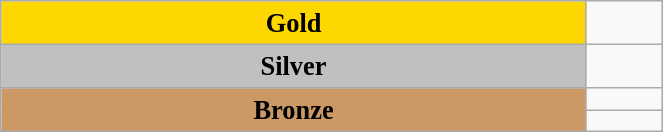<table class="wikitable" style=" text-align:center; font-size:110%;" width="35%">
<tr>
<td rowspan="1" bgcolor="gold"><strong>Gold</strong></td>
<td align=left></td>
</tr>
<tr>
<td rowspan="1" bgcolor="silver"><strong>Silver</strong></td>
<td align=left></td>
</tr>
<tr>
<td rowspan="2" bgcolor="#cc9966"><strong>Bronze</strong></td>
<td align=left></td>
</tr>
<tr>
<td align=left></td>
</tr>
</table>
